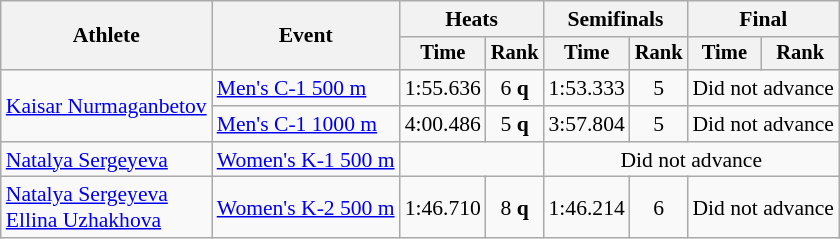<table class="wikitable" style="font-size:90%">
<tr>
<th rowspan=2>Athlete</th>
<th rowspan=2>Event</th>
<th colspan=2>Heats</th>
<th colspan=2>Semifinals</th>
<th colspan=2>Final</th>
</tr>
<tr style="font-size:95%">
<th>Time</th>
<th>Rank</th>
<th>Time</th>
<th>Rank</th>
<th>Time</th>
<th>Rank</th>
</tr>
<tr align=center>
<td align=left rowspan=2><a href='#'>Kaisar Nurmaganbetov</a></td>
<td align=left><a href='#'>Men's C-1 500 m</a></td>
<td>1:55.636</td>
<td>6 <strong>q</strong></td>
<td>1:53.333</td>
<td>5</td>
<td colspan=2>Did not advance</td>
</tr>
<tr align=center>
<td align=left><a href='#'>Men's C-1 1000 m</a></td>
<td>4:00.486</td>
<td>5 <strong>q</strong></td>
<td>3:57.804</td>
<td>5</td>
<td colspan=2>Did not advance</td>
</tr>
<tr align=center>
<td align=left><a href='#'>Natalya Sergeyeva</a></td>
<td align=left><a href='#'>Women's K-1 500 m</a></td>
<td colspan=2></td>
<td colspan=4>Did not advance</td>
</tr>
<tr align=center>
<td align=left><a href='#'>Natalya Sergeyeva</a><br><a href='#'>Ellina Uzhakhova</a></td>
<td align=left><a href='#'>Women's K-2 500 m</a></td>
<td>1:46.710</td>
<td>8 <strong>q</strong></td>
<td>1:46.214</td>
<td>6</td>
<td colspan=2>Did not advance</td>
</tr>
</table>
